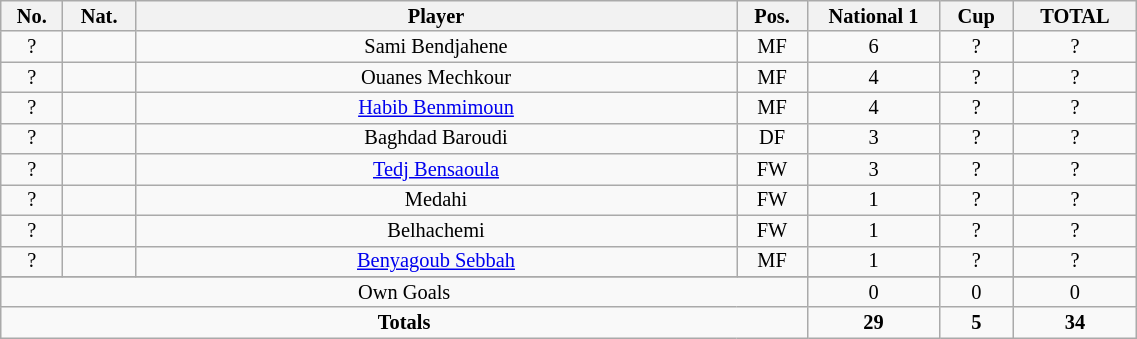<table class="wikitable sortable alternance"  style="font-size:85%; text-align:center; line-height:14px; width:60%;">
<tr>
<th width=10><strong>No.</strong></th>
<th width=10><strong>Nat.</strong></th>
<th width=250><strong>Player</strong></th>
<th width=10><strong>Pos.</strong></th>
<th width=10>National 1</th>
<th width=10>Cup</th>
<th width=10>TOTAL</th>
</tr>
<tr>
<td>?</td>
<td></td>
<td>Sami Bendjahene</td>
<td>MF</td>
<td>6</td>
<td>?</td>
<td>?</td>
</tr>
<tr>
<td>?</td>
<td></td>
<td>Ouanes Mechkour</td>
<td>MF</td>
<td>4</td>
<td>?</td>
<td>?</td>
</tr>
<tr>
<td>?</td>
<td></td>
<td><a href='#'>Habib Benmimoun</a></td>
<td>MF</td>
<td>4</td>
<td>?</td>
<td>?</td>
</tr>
<tr>
<td>?</td>
<td></td>
<td>Baghdad Baroudi</td>
<td>DF</td>
<td>3</td>
<td>?</td>
<td>?</td>
</tr>
<tr>
<td>?</td>
<td></td>
<td><a href='#'>Tedj Bensaoula</a></td>
<td>FW</td>
<td>3</td>
<td>?</td>
<td>?</td>
</tr>
<tr>
<td>?</td>
<td></td>
<td>Medahi</td>
<td>FW</td>
<td>1</td>
<td>?</td>
<td>?</td>
</tr>
<tr>
<td>?</td>
<td></td>
<td>Belhachemi</td>
<td>FW</td>
<td>1</td>
<td>?</td>
<td>?</td>
</tr>
<tr>
<td>?</td>
<td></td>
<td><a href='#'>Benyagoub Sebbah</a></td>
<td>MF</td>
<td>1</td>
<td>?</td>
<td>?</td>
</tr>
<tr>
</tr>
<tr class="sortbottom">
<td colspan="4">Own Goals</td>
<td>0</td>
<td>0</td>
<td>0</td>
</tr>
<tr class="sortbottom">
<td colspan="4"><strong>Totals</strong></td>
<td><strong>29</strong></td>
<td><strong>5</strong></td>
<td><strong>34</strong></td>
</tr>
</table>
